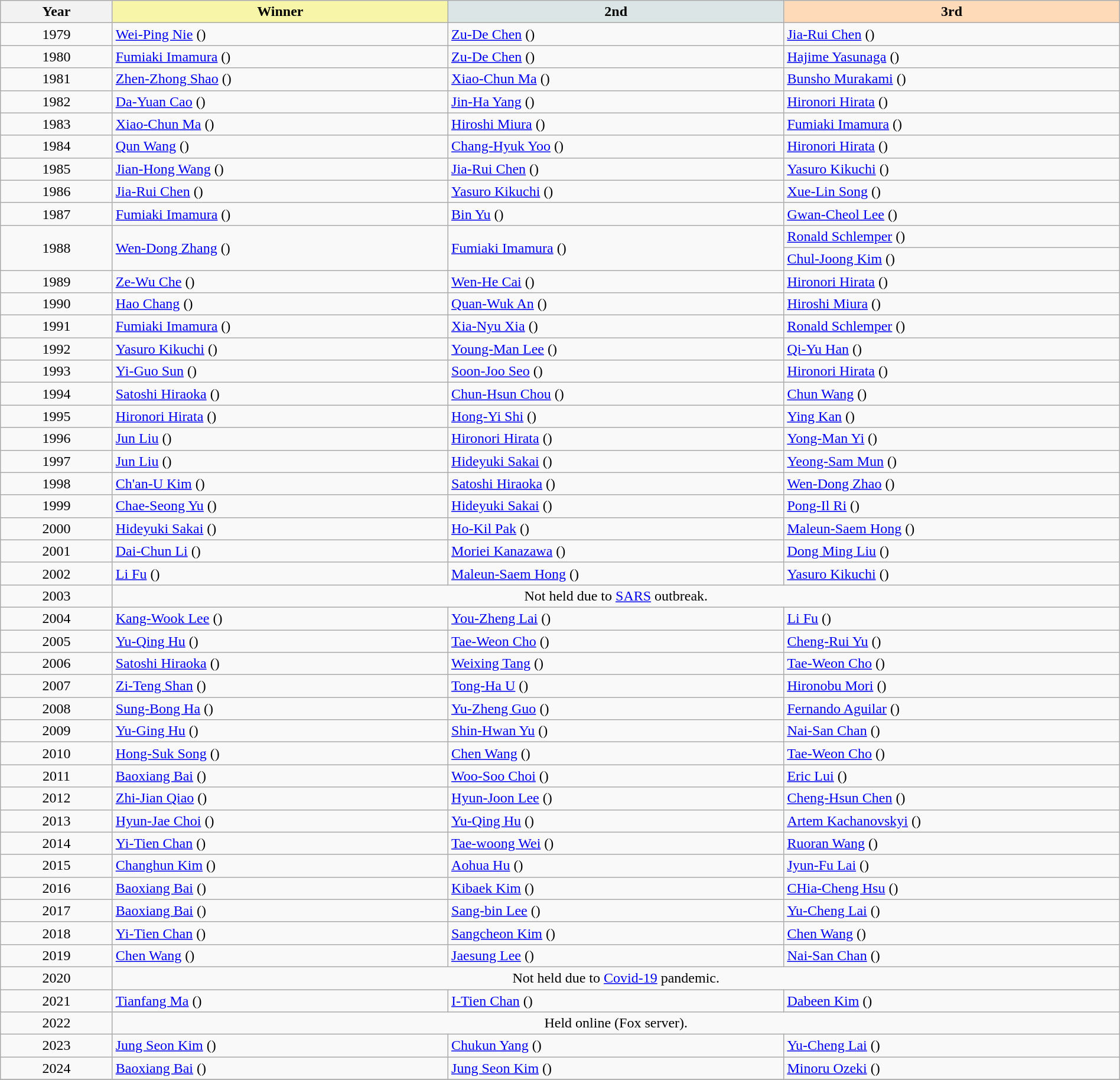<table class="wikitable" width=100%>
<tr>
<th width=10%>Year</th>
<th style="background-color: #F7F6A8;" width=30%>Winner</th>
<th style="background-color: #DCE5E5;" width=30%>2nd</th>
<th style="background-color: #FFDAB9;" width=30%>3rd</th>
</tr>
<tr>
<td align=center>1979</td>
<td><a href='#'>Wei-Ping Nie</a> ()</td>
<td><a href='#'>Zu-De Chen</a> ()</td>
<td><a href='#'>Jia-Rui Chen</a> ()</td>
</tr>
<tr>
<td align=center>1980</td>
<td><a href='#'>Fumiaki Imamura</a> ()</td>
<td><a href='#'>Zu-De Chen</a> ()</td>
<td><a href='#'>Hajime Yasunaga</a> ()</td>
</tr>
<tr>
<td align=center>1981</td>
<td><a href='#'>Zhen-Zhong Shao</a> ()</td>
<td><a href='#'>Xiao-Chun Ma</a> ()</td>
<td><a href='#'>Bunsho Murakami</a> ()</td>
</tr>
<tr>
<td align=center>1982</td>
<td><a href='#'>Da-Yuan Cao</a> ()</td>
<td><a href='#'>Jin-Ha Yang</a> ()</td>
<td><a href='#'>Hironori Hirata</a> ()</td>
</tr>
<tr>
<td align=center>1983</td>
<td><a href='#'>Xiao-Chun Ma</a> ()</td>
<td><a href='#'>Hiroshi Miura</a> ()</td>
<td><a href='#'>Fumiaki Imamura</a> ()</td>
</tr>
<tr>
<td align=center>1984</td>
<td><a href='#'>Qun Wang</a> ()</td>
<td><a href='#'>Chang-Hyuk Yoo</a> ()</td>
<td><a href='#'>Hironori Hirata</a> ()</td>
</tr>
<tr>
<td align=center>1985</td>
<td><a href='#'>Jian-Hong Wang</a> ()</td>
<td><a href='#'>Jia-Rui Chen</a> ()</td>
<td><a href='#'>Yasuro Kikuchi</a> ()</td>
</tr>
<tr>
<td align=center>1986</td>
<td><a href='#'>Jia-Rui Chen</a> ()</td>
<td><a href='#'>Yasuro Kikuchi</a> ()</td>
<td><a href='#'>Xue-Lin Song</a> ()</td>
</tr>
<tr>
<td align=center>1987</td>
<td><a href='#'>Fumiaki Imamura</a> ()</td>
<td><a href='#'>Bin Yu</a> ()</td>
<td><a href='#'>Gwan-Cheol Lee</a> ()</td>
</tr>
<tr>
<td align=center rowspan="2">1988</td>
<td rowspan="2"><a href='#'>Wen-Dong Zhang</a> ()</td>
<td rowspan="2"><a href='#'>Fumiaki Imamura</a> ()</td>
<td><a href='#'>Ronald Schlemper</a> ()</td>
</tr>
<tr>
<td><a href='#'>Chul-Joong Kim</a> ()</td>
</tr>
<tr>
<td align=center>1989</td>
<td><a href='#'>Ze-Wu Che</a> ()</td>
<td><a href='#'>Wen-He Cai</a> ()</td>
<td><a href='#'>Hironori Hirata</a> ()</td>
</tr>
<tr>
<td align=center>1990</td>
<td><a href='#'>Hao Chang</a> ()</td>
<td><a href='#'>Quan-Wuk An</a> ()</td>
<td><a href='#'>Hiroshi Miura</a> ()</td>
</tr>
<tr>
<td align=center>1991</td>
<td><a href='#'>Fumiaki Imamura</a> ()</td>
<td><a href='#'>Xia-Nyu Xia</a> ()</td>
<td><a href='#'>Ronald Schlemper</a> ()</td>
</tr>
<tr>
<td align=center>1992</td>
<td><a href='#'>Yasuro Kikuchi</a> ()</td>
<td><a href='#'>Young-Man Lee</a> ()</td>
<td><a href='#'>Qi-Yu Han</a> ()</td>
</tr>
<tr>
<td align=center>1993</td>
<td><a href='#'>Yi-Guo Sun</a> ()</td>
<td><a href='#'>Soon-Joo Seo</a> ()</td>
<td><a href='#'>Hironori Hirata</a> ()</td>
</tr>
<tr>
<td align=center>1994</td>
<td><a href='#'>Satoshi Hiraoka</a> ()</td>
<td><a href='#'>Chun-Hsun Chou</a> ()</td>
<td><a href='#'>Chun Wang</a> ()</td>
</tr>
<tr>
<td align=center>1995</td>
<td><a href='#'>Hironori Hirata</a> ()</td>
<td><a href='#'>Hong-Yi Shi</a> ()</td>
<td><a href='#'>Ying Kan</a> ()</td>
</tr>
<tr>
<td align=center>1996</td>
<td><a href='#'>Jun Liu</a> ()</td>
<td><a href='#'>Hironori Hirata</a> ()</td>
<td><a href='#'>Yong-Man Yi</a> ()</td>
</tr>
<tr>
<td align=center>1997</td>
<td><a href='#'>Jun Liu</a> ()</td>
<td><a href='#'>Hideyuki Sakai</a> ()</td>
<td><a href='#'>Yeong-Sam Mun</a> ()</td>
</tr>
<tr>
<td align=center>1998</td>
<td><a href='#'>Ch'an-U Kim</a> ()</td>
<td><a href='#'>Satoshi Hiraoka</a> ()</td>
<td><a href='#'>Wen-Dong Zhao</a> ()</td>
</tr>
<tr>
<td align=center>1999</td>
<td><a href='#'>Chae-Seong Yu</a> ()</td>
<td><a href='#'>Hideyuki Sakai</a> ()</td>
<td><a href='#'>Pong-Il Ri</a> ()</td>
</tr>
<tr>
<td align=center>2000</td>
<td><a href='#'>Hideyuki Sakai</a> ()</td>
<td><a href='#'>Ho-Kil Pak</a> ()</td>
<td><a href='#'>Maleun-Saem Hong</a> ()</td>
</tr>
<tr>
<td align=center>2001</td>
<td><a href='#'>Dai-Chun Li</a> ()</td>
<td><a href='#'>Moriei Kanazawa</a> ()</td>
<td><a href='#'>Dong Ming Liu</a> ()</td>
</tr>
<tr>
<td align=center>2002</td>
<td><a href='#'>Li Fu</a> ()</td>
<td><a href='#'>Maleun-Saem Hong</a> ()</td>
<td><a href='#'>Yasuro Kikuchi</a> ()</td>
</tr>
<tr>
<td align=center>2003</td>
<td align=center colspan="3">Not held due to <a href='#'>SARS</a> outbreak.</td>
</tr>
<tr>
<td align=center>2004</td>
<td><a href='#'>Kang-Wook Lee</a> ()</td>
<td><a href='#'>You-Zheng Lai</a> ()</td>
<td><a href='#'>Li Fu</a> ()</td>
</tr>
<tr>
<td align=center>2005</td>
<td><a href='#'>Yu-Qing Hu</a> ()</td>
<td><a href='#'>Tae-Weon Cho</a> ()</td>
<td><a href='#'>Cheng-Rui Yu</a> ()</td>
</tr>
<tr>
<td align=center>2006</td>
<td><a href='#'>Satoshi Hiraoka</a> ()</td>
<td><a href='#'>Weixing Tang</a> ()</td>
<td><a href='#'>Tae-Weon Cho</a> ()</td>
</tr>
<tr>
<td align=center>2007</td>
<td><a href='#'>Zi-Teng Shan</a> ()</td>
<td><a href='#'>Tong-Ha U</a> ()</td>
<td><a href='#'>Hironobu Mori</a> ()</td>
</tr>
<tr>
<td align=center>2008</td>
<td><a href='#'>Sung-Bong Ha</a> ()</td>
<td><a href='#'>Yu-Zheng Guo</a> ()</td>
<td><a href='#'>Fernando Aguilar</a> ()</td>
</tr>
<tr>
<td align=center>2009</td>
<td><a href='#'>Yu-Ging Hu</a> ()</td>
<td><a href='#'>Shin-Hwan Yu</a> ()</td>
<td><a href='#'>Nai-San Chan</a> ()</td>
</tr>
<tr>
<td align=center>2010</td>
<td><a href='#'>Hong-Suk Song</a> ()</td>
<td><a href='#'>Chen Wang</a> ()</td>
<td><a href='#'>Tae-Weon Cho</a> ()</td>
</tr>
<tr>
<td align=center>2011</td>
<td><a href='#'>Baoxiang Bai</a> ()</td>
<td><a href='#'>Woo-Soo Choi</a> ()</td>
<td><a href='#'>Eric Lui</a> ()</td>
</tr>
<tr>
<td align=center>2012</td>
<td><a href='#'>Zhi-Jian Qiao</a> ()</td>
<td><a href='#'>Hyun-Joon Lee</a> ()</td>
<td><a href='#'>Cheng-Hsun Chen</a> ()</td>
</tr>
<tr>
<td align=center>2013</td>
<td><a href='#'>Hyun-Jae Choi</a> ()</td>
<td><a href='#'>Yu-Qing Hu</a> ()</td>
<td><a href='#'>Artem Kachanovskyi</a> ()</td>
</tr>
<tr>
<td align=center>2014</td>
<td><a href='#'>Yi-Tien Chan</a> ()</td>
<td><a href='#'>Tae-woong Wei</a> ()</td>
<td><a href='#'>Ruoran Wang</a> ()</td>
</tr>
<tr>
<td align=center>2015</td>
<td><a href='#'>Changhun Kim</a> ()</td>
<td><a href='#'>Aohua Hu</a>  ()</td>
<td><a href='#'>Jyun-Fu Lai</a> ()</td>
</tr>
<tr>
<td align=center>2016</td>
<td><a href='#'>Baoxiang Bai</a> ()</td>
<td><a href='#'>Kibaek Kim</a>  ()</td>
<td><a href='#'>CHia-Cheng Hsu</a> ()</td>
</tr>
<tr>
<td align=center>2017</td>
<td><a href='#'>Baoxiang Bai</a> ()</td>
<td><a href='#'>Sang-bin Lee</a>  ()</td>
<td><a href='#'>Yu-Cheng Lai</a> ()</td>
</tr>
<tr>
<td align=center>2018</td>
<td><a href='#'>Yi-Tien Chan</a> ()</td>
<td><a href='#'>Sangcheon Kim</a>  ()</td>
<td><a href='#'>Chen Wang</a> ()</td>
</tr>
<tr>
<td align=center>2019</td>
<td><a href='#'>Chen Wang</a> ()</td>
<td><a href='#'>Jaesung Lee</a>  ()</td>
<td><a href='#'>Nai-San Chan</a> ()</td>
</tr>
<tr>
<td align=center>2020</td>
<td align=center colspan="3">Not held due to <a href='#'>Covid-19</a> pandemic.</td>
</tr>
<tr>
<td align=center>2021</td>
<td><a href='#'>Tianfang Ma</a> ()</td>
<td><a href='#'>I-Tien Chan</a>  ()</td>
<td><a href='#'>Dabeen Kim</a> ()</td>
</tr>
<tr>
<td align=center>2022</td>
<td align=center colspan="3">Held online (Fox server).</td>
</tr>
<tr>
<td align=center>2023</td>
<td><a href='#'>Jung Seon Kim</a> ()</td>
<td><a href='#'>Chukun Yang</a> ()</td>
<td><a href='#'>Yu-Cheng Lai</a> ()</td>
</tr>
<tr>
<td align=center>2024</td>
<td><a href='#'>Baoxiang Bai</a> ()</td>
<td><a href='#'>Jung Seon Kim</a> ()</td>
<td><a href='#'>Minoru Ozeki</a> ()</td>
</tr>
<tr>
</tr>
</table>
